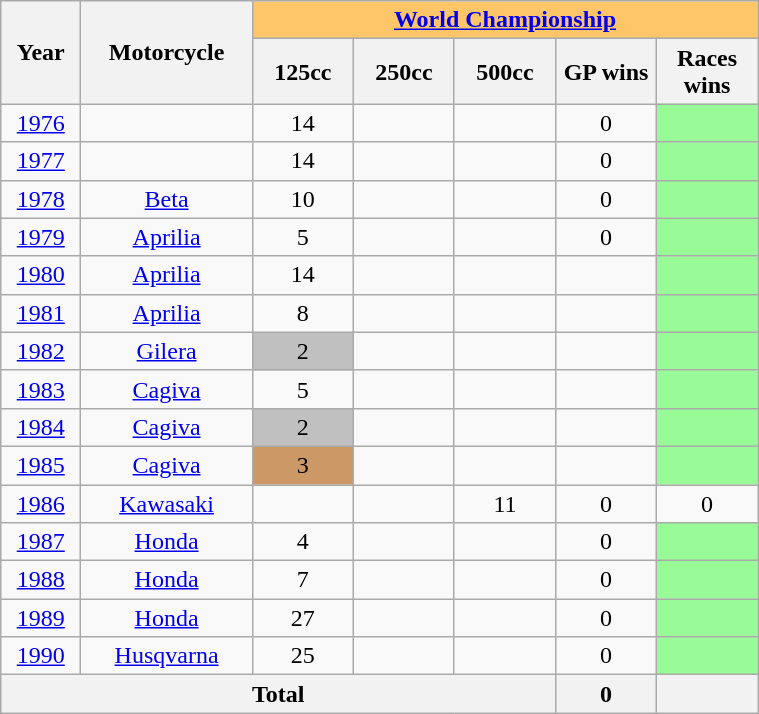<table class="wikitable" width=40% style="font-size:100%; text-align:center;">
<tr>
<th rowspan=2>Year</th>
<th rowspan=2>Motorcycle</th>
<th style="background-color:#FFC569" colspan=5><a href='#'>World Championship</a></th>
</tr>
<tr>
<th width=60>125cc</th>
<th width=60>250cc</th>
<th width=60>500cc</th>
<th width=60>GP wins</th>
<th width=60>Races wins</th>
</tr>
<tr>
<td><a href='#'>1976</a></td>
<td></td>
<td>14</td>
<td></td>
<td></td>
<td>0</td>
<td bgcolor=palegreen></td>
</tr>
<tr>
<td><a href='#'>1977</a></td>
<td></td>
<td>14</td>
<td></td>
<td></td>
<td>0</td>
<td bgcolor=palegreen></td>
</tr>
<tr>
<td><a href='#'>1978</a></td>
<td><a href='#'>Beta</a></td>
<td>10</td>
<td></td>
<td></td>
<td>0</td>
<td bgcolor=palegreen></td>
</tr>
<tr>
<td><a href='#'>1979</a></td>
<td><a href='#'>Aprilia</a></td>
<td>5</td>
<td></td>
<td></td>
<td>0</td>
<td bgcolor=palegreen></td>
</tr>
<tr>
<td><a href='#'>1980</a></td>
<td><a href='#'>Aprilia</a></td>
<td>14</td>
<td></td>
<td></td>
<td></td>
<td bgcolor=palegreen></td>
</tr>
<tr>
<td><a href='#'>1981</a></td>
<td><a href='#'>Aprilia</a></td>
<td>8</td>
<td></td>
<td></td>
<td></td>
<td bgcolor=palegreen></td>
</tr>
<tr>
<td><a href='#'>1982</a></td>
<td><a href='#'>Gilera</a></td>
<td bgcolor=silver>2</td>
<td></td>
<td></td>
<td></td>
<td bgcolor=palegreen></td>
</tr>
<tr>
<td><a href='#'>1983</a></td>
<td><a href='#'>Cagiva</a></td>
<td>5</td>
<td></td>
<td></td>
<td></td>
<td bgcolor=palegreen></td>
</tr>
<tr>
<td><a href='#'>1984</a></td>
<td><a href='#'>Cagiva</a></td>
<td bgcolor=silver>2</td>
<td></td>
<td></td>
<td></td>
<td bgcolor=palegreen></td>
</tr>
<tr>
<td><a href='#'>1985</a></td>
<td><a href='#'>Cagiva</a></td>
<td bgcolor=cc9966>3</td>
<td></td>
<td></td>
<td></td>
<td bgcolor=palegreen></td>
</tr>
<tr>
<td><a href='#'>1986</a></td>
<td><a href='#'>Kawasaki</a></td>
<td></td>
<td></td>
<td>11</td>
<td>0</td>
<td>0</td>
</tr>
<tr>
<td><a href='#'>1987</a></td>
<td><a href='#'>Honda</a></td>
<td>4</td>
<td></td>
<td></td>
<td>0</td>
<td bgcolor=palegreen></td>
</tr>
<tr>
<td><a href='#'>1988</a></td>
<td><a href='#'>Honda</a></td>
<td>7</td>
<td></td>
<td></td>
<td>0</td>
<td bgcolor=palegreen></td>
</tr>
<tr>
<td><a href='#'>1989</a></td>
<td><a href='#'>Honda</a></td>
<td>27</td>
<td></td>
<td></td>
<td>0</td>
<td bgcolor=palegreen></td>
</tr>
<tr>
<td><a href='#'>1990</a></td>
<td><a href='#'>Husqvarna</a></td>
<td>25</td>
<td></td>
<td></td>
<td>0</td>
<td bgcolor=palegreen></td>
</tr>
<tr>
<th colspan=5>Total</th>
<th>0</th>
<th></th>
</tr>
</table>
